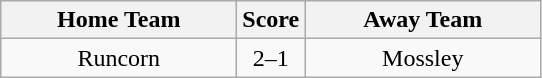<table class="wikitable" style="text-align:center">
<tr>
<th width=150>Home Team</th>
<th width=20>Score</th>
<th width=150>Away Team</th>
</tr>
<tr>
<td>Runcorn</td>
<td>2–1</td>
<td>Mossley</td>
</tr>
</table>
